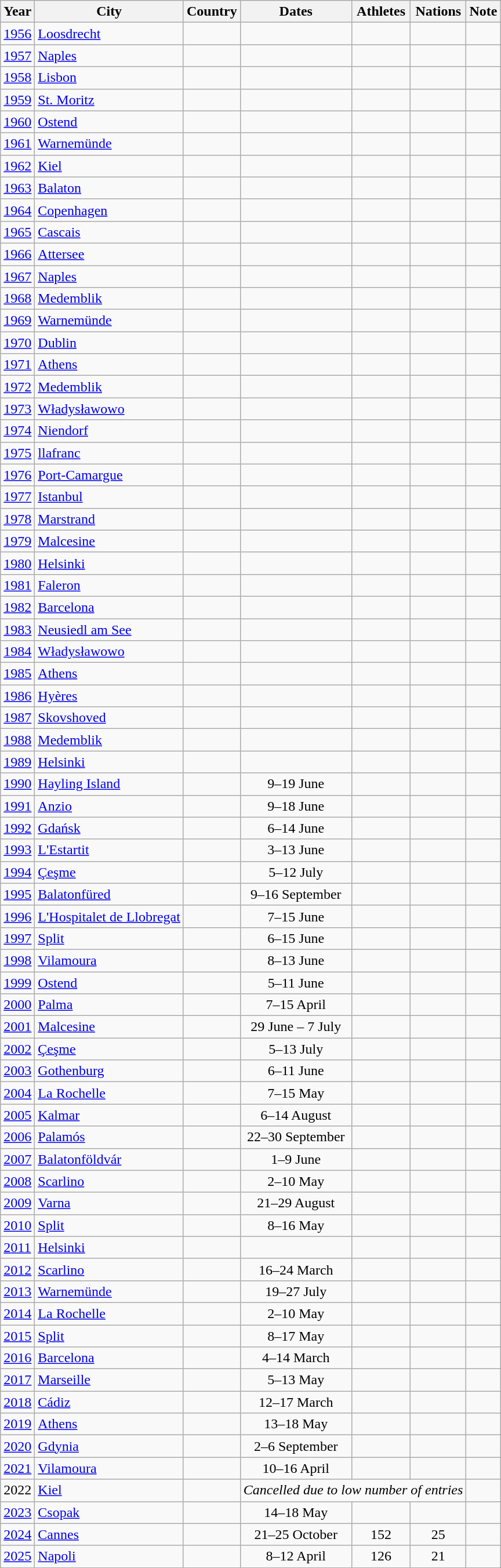<table class="wikitable">
<tr>
<th>Year</th>
<th>City</th>
<th>Country</th>
<th>Dates</th>
<th>Athletes</th>
<th>Nations</th>
<th>Note</th>
</tr>
<tr>
<td><a href='#'>1956</a></td>
<td><a href='#'>Loosdrecht</a></td>
<td></td>
<td align=center></td>
<td align=center></td>
<td align=center></td>
<td></td>
</tr>
<tr>
<td><a href='#'>1957</a></td>
<td><a href='#'>Naples</a></td>
<td></td>
<td align=center></td>
<td align=center></td>
<td align=center></td>
<td></td>
</tr>
<tr>
<td><a href='#'>1958</a></td>
<td><a href='#'>Lisbon</a></td>
<td></td>
<td align=center></td>
<td align=center></td>
<td align=center></td>
<td></td>
</tr>
<tr>
<td><a href='#'>1959</a></td>
<td><a href='#'>St. Moritz</a></td>
<td></td>
<td align=center></td>
<td align=center></td>
<td align=center></td>
<td></td>
</tr>
<tr>
<td><a href='#'>1960</a></td>
<td><a href='#'>Ostend</a></td>
<td></td>
<td align=center></td>
<td align=center></td>
<td align=center></td>
<td></td>
</tr>
<tr>
<td><a href='#'>1961</a></td>
<td><a href='#'>Warnemünde</a></td>
<td></td>
<td align=center></td>
<td align=center></td>
<td align=center></td>
<td></td>
</tr>
<tr>
<td><a href='#'>1962</a></td>
<td><a href='#'>Kiel</a></td>
<td></td>
<td align=center></td>
<td align=center></td>
<td align=center></td>
<td></td>
</tr>
<tr>
<td><a href='#'>1963</a></td>
<td><a href='#'>Balaton</a></td>
<td></td>
<td align=center></td>
<td align=center></td>
<td align=center></td>
<td></td>
</tr>
<tr>
<td><a href='#'>1964</a></td>
<td><a href='#'>Copenhagen</a></td>
<td></td>
<td align=center></td>
<td align=center></td>
<td align=center></td>
<td></td>
</tr>
<tr>
<td><a href='#'>1965</a></td>
<td><a href='#'>Cascais</a></td>
<td></td>
<td align=center></td>
<td align=center></td>
<td align=center></td>
<td></td>
</tr>
<tr>
<td><a href='#'>1966</a></td>
<td><a href='#'>Attersee</a></td>
<td></td>
<td align=center></td>
<td align=center></td>
<td align=center></td>
<td></td>
</tr>
<tr>
<td><a href='#'>1967</a></td>
<td><a href='#'>Naples</a></td>
<td></td>
<td align=center></td>
<td align=center></td>
<td align=center></td>
<td></td>
</tr>
<tr>
<td><a href='#'>1968</a></td>
<td><a href='#'>Medemblik</a></td>
<td></td>
<td align=center></td>
<td align=center></td>
<td align=center></td>
<td></td>
</tr>
<tr>
<td><a href='#'>1969</a></td>
<td><a href='#'>Warnemünde</a></td>
<td></td>
<td align=center></td>
<td align=center></td>
<td align=center></td>
<td></td>
</tr>
<tr>
<td><a href='#'>1970</a></td>
<td><a href='#'>Dublin</a></td>
<td></td>
<td align=center></td>
<td align=center></td>
<td align=center></td>
<td></td>
</tr>
<tr>
<td><a href='#'>1971</a></td>
<td><a href='#'>Athens</a></td>
<td></td>
<td align=center></td>
<td align=center></td>
<td align=center></td>
<td></td>
</tr>
<tr>
<td><a href='#'>1972</a></td>
<td><a href='#'>Medemblik</a></td>
<td></td>
<td align=center></td>
<td align=center></td>
<td align=center></td>
<td></td>
</tr>
<tr>
<td><a href='#'>1973</a></td>
<td><a href='#'>Władysławowo</a></td>
<td></td>
<td align=center></td>
<td align=center></td>
<td align=center></td>
<td></td>
</tr>
<tr>
<td><a href='#'>1974</a></td>
<td><a href='#'>Niendorf</a></td>
<td></td>
<td align=center></td>
<td align=center></td>
<td align=center></td>
<td></td>
</tr>
<tr>
<td><a href='#'>1975</a></td>
<td><a href='#'>llafranc</a></td>
<td></td>
<td align=center></td>
<td align=center></td>
<td align=center></td>
<td></td>
</tr>
<tr>
<td><a href='#'>1976</a></td>
<td><a href='#'>Port-Camargue</a></td>
<td></td>
<td align=center></td>
<td align=center></td>
<td align=center></td>
<td></td>
</tr>
<tr>
<td><a href='#'>1977</a></td>
<td><a href='#'>Istanbul</a></td>
<td></td>
<td align=center></td>
<td align=center></td>
<td align=center></td>
<td></td>
</tr>
<tr>
<td><a href='#'>1978</a></td>
<td><a href='#'>Marstrand</a></td>
<td></td>
<td align=center></td>
<td align=center></td>
<td align=center></td>
<td></td>
</tr>
<tr>
<td><a href='#'>1979</a></td>
<td><a href='#'>Malcesine</a></td>
<td></td>
<td align=center></td>
<td align=center></td>
<td align=center></td>
<td></td>
</tr>
<tr>
<td><a href='#'>1980</a></td>
<td><a href='#'>Helsinki</a></td>
<td></td>
<td align=center></td>
<td align=center></td>
<td align=center></td>
<td></td>
</tr>
<tr>
<td><a href='#'>1981</a></td>
<td><a href='#'>Faleron</a></td>
<td></td>
<td align=center></td>
<td align=center></td>
<td align=center></td>
<td></td>
</tr>
<tr>
<td><a href='#'>1982</a></td>
<td><a href='#'>Barcelona</a></td>
<td></td>
<td align=center></td>
<td align=center></td>
<td align=center></td>
<td></td>
</tr>
<tr>
<td><a href='#'>1983</a></td>
<td><a href='#'>Neusiedl am See</a></td>
<td></td>
<td align=center></td>
<td align=center></td>
<td align=center></td>
<td></td>
</tr>
<tr>
<td><a href='#'>1984</a></td>
<td><a href='#'>Władysławowo</a></td>
<td></td>
<td align=center></td>
<td align=center></td>
<td align=center></td>
<td></td>
</tr>
<tr>
<td><a href='#'>1985</a></td>
<td><a href='#'>Athens</a></td>
<td></td>
<td align=center></td>
<td align=center></td>
<td align=center></td>
<td></td>
</tr>
<tr>
<td><a href='#'>1986</a></td>
<td><a href='#'>Hyères</a></td>
<td></td>
<td align=center></td>
<td align=center></td>
<td align=center></td>
<td></td>
</tr>
<tr>
<td><a href='#'>1987</a></td>
<td><a href='#'>Skovshoved</a></td>
<td></td>
<td align=center></td>
<td align=center></td>
<td align=center></td>
<td></td>
</tr>
<tr>
<td><a href='#'>1988</a></td>
<td><a href='#'>Medemblik</a></td>
<td></td>
<td align=center></td>
<td align=center></td>
<td align=center></td>
<td></td>
</tr>
<tr>
<td><a href='#'>1989</a></td>
<td><a href='#'>Helsinki</a></td>
<td></td>
<td align=center></td>
<td align=center></td>
<td align=center></td>
<td></td>
</tr>
<tr>
<td><a href='#'>1990</a></td>
<td><a href='#'>Hayling Island</a></td>
<td></td>
<td align=center>9–19 June</td>
<td align=center></td>
<td align=center></td>
<td></td>
</tr>
<tr>
<td><a href='#'>1991</a></td>
<td><a href='#'>Anzio</a></td>
<td></td>
<td align=center>9–18 June</td>
<td align=center></td>
<td align=center></td>
<td></td>
</tr>
<tr>
<td><a href='#'>1992</a></td>
<td><a href='#'>Gdańsk</a></td>
<td></td>
<td align=center>6–14 June</td>
<td align=center></td>
<td align=center></td>
<td></td>
</tr>
<tr>
<td><a href='#'>1993</a></td>
<td><a href='#'>L'Estartit</a></td>
<td></td>
<td align=center>3–13 June</td>
<td align=center></td>
<td align=center></td>
<td></td>
</tr>
<tr>
<td><a href='#'>1994</a></td>
<td><a href='#'>Çeşme</a></td>
<td></td>
<td align=center>5–12 July</td>
<td align=center></td>
<td align=center></td>
<td></td>
</tr>
<tr>
<td><a href='#'>1995</a></td>
<td><a href='#'>Balatonfüred</a></td>
<td></td>
<td align=center>9–16 September</td>
<td align=center></td>
<td align=center></td>
<td></td>
</tr>
<tr>
<td><a href='#'>1996</a></td>
<td><a href='#'>L'Hospitalet de Llobregat</a></td>
<td></td>
<td align=center>7–15 June</td>
<td align=center></td>
<td align=center></td>
<td></td>
</tr>
<tr>
<td><a href='#'>1997</a></td>
<td><a href='#'>Split</a></td>
<td></td>
<td align=center>6–15 June</td>
<td align=center></td>
<td align=center></td>
<td></td>
</tr>
<tr>
<td><a href='#'>1998</a></td>
<td><a href='#'>Vilamoura</a></td>
<td></td>
<td align=center>8–13 June</td>
<td align=center></td>
<td align=center></td>
<td></td>
</tr>
<tr>
<td><a href='#'>1999</a></td>
<td><a href='#'>Ostend</a></td>
<td></td>
<td align=center>5–11 June</td>
<td align=center></td>
<td align=center></td>
<td></td>
</tr>
<tr>
<td><a href='#'>2000</a></td>
<td><a href='#'>Palma</a></td>
<td></td>
<td align=center>7–15 April</td>
<td align=center></td>
<td align=center></td>
<td></td>
</tr>
<tr>
<td><a href='#'>2001</a></td>
<td><a href='#'>Malcesine</a></td>
<td></td>
<td align=center>29 June – 7 July</td>
<td align=center></td>
<td align=center></td>
<td></td>
</tr>
<tr>
<td><a href='#'>2002</a></td>
<td><a href='#'>Çeşme</a></td>
<td></td>
<td align=center>5–13 July</td>
<td align=center></td>
<td align=center></td>
<td></td>
</tr>
<tr>
<td><a href='#'>2003</a></td>
<td><a href='#'>Gothenburg</a></td>
<td></td>
<td align=center>6–11 June</td>
<td align=center></td>
<td align=center></td>
<td></td>
</tr>
<tr>
<td><a href='#'>2004</a></td>
<td><a href='#'>La Rochelle</a></td>
<td></td>
<td align=center>7–15 May</td>
<td align=center></td>
<td align=center></td>
<td></td>
</tr>
<tr>
<td><a href='#'>2005</a></td>
<td><a href='#'>Kalmar</a></td>
<td></td>
<td align=center>6–14 August</td>
<td align=center></td>
<td align=center></td>
<td></td>
</tr>
<tr>
<td><a href='#'>2006</a></td>
<td><a href='#'>Palamós</a></td>
<td></td>
<td align=center>22–30 September</td>
<td align=center></td>
<td align=center></td>
<td></td>
</tr>
<tr>
<td><a href='#'>2007</a></td>
<td><a href='#'>Balatonföldvár</a></td>
<td></td>
<td align=center>1–9 June</td>
<td align=center></td>
<td align=center></td>
<td></td>
</tr>
<tr>
<td><a href='#'>2008</a></td>
<td><a href='#'>Scarlino</a></td>
<td></td>
<td align=center>2–10 May</td>
<td align=center></td>
<td align=center></td>
<td></td>
</tr>
<tr>
<td><a href='#'>2009</a></td>
<td><a href='#'>Varna</a></td>
<td></td>
<td align=center>21–29 August</td>
<td align=center></td>
<td align=center></td>
<td></td>
</tr>
<tr>
<td><a href='#'>2010</a></td>
<td><a href='#'>Split</a></td>
<td></td>
<td align=center>8–16 May</td>
<td align=center></td>
<td align=center></td>
<td></td>
</tr>
<tr>
<td><a href='#'>2011</a></td>
<td><a href='#'>Helsinki</a></td>
<td></td>
<td align=center></td>
<td align=center></td>
<td align=center></td>
<td></td>
</tr>
<tr>
<td><a href='#'>2012</a></td>
<td><a href='#'>Scarlino</a></td>
<td></td>
<td align=center>16–24 March</td>
<td align=center></td>
<td align=center></td>
<td></td>
</tr>
<tr>
<td><a href='#'>2013</a></td>
<td><a href='#'>Warnemünde</a></td>
<td></td>
<td align=center>19–27 July</td>
<td align=center></td>
<td align=center></td>
<td></td>
</tr>
<tr>
<td><a href='#'>2014</a></td>
<td><a href='#'>La Rochelle</a></td>
<td></td>
<td align=center>2–10 May</td>
<td align=center></td>
<td align=center></td>
<td></td>
</tr>
<tr>
<td><a href='#'>2015</a></td>
<td><a href='#'>Split</a></td>
<td></td>
<td align=center>8–17 May</td>
<td align=center></td>
<td align=center></td>
<td></td>
</tr>
<tr>
<td><a href='#'>2016</a></td>
<td><a href='#'>Barcelona</a></td>
<td></td>
<td align=center>4–14 March</td>
<td align=center></td>
<td align=center></td>
<td></td>
</tr>
<tr>
<td><a href='#'>2017</a></td>
<td><a href='#'>Marseille</a></td>
<td></td>
<td align=center>5–13 May</td>
<td align=center></td>
<td align=center></td>
<td></td>
</tr>
<tr>
<td><a href='#'>2018</a></td>
<td><a href='#'>Cádiz</a></td>
<td></td>
<td align=center>12–17 March</td>
<td align=center></td>
<td align=center></td>
<td></td>
</tr>
<tr>
<td><a href='#'>2019</a></td>
<td><a href='#'>Athens</a></td>
<td></td>
<td align=center>13–18 May</td>
<td align=center></td>
<td align=center></td>
<td></td>
</tr>
<tr>
<td><a href='#'>2020</a></td>
<td><a href='#'>Gdynia</a></td>
<td></td>
<td align=center>2–6 September</td>
<td align=center></td>
<td align=center></td>
<td></td>
</tr>
<tr>
<td><a href='#'>2021</a></td>
<td><a href='#'>Vilamoura</a></td>
<td></td>
<td align=center>10–16 April</td>
<td align=center></td>
<td align=center></td>
<td></td>
</tr>
<tr>
<td>2022</td>
<td><a href='#'>Kiel</a></td>
<td></td>
<td colspan=3 align=center><em>Cancelled due to low number of entries</em></td>
<td></td>
</tr>
<tr>
<td><a href='#'>2023</a></td>
<td><a href='#'>Csopak</a></td>
<td></td>
<td align=center>14–18 May</td>
<td align=center></td>
<td align=center></td>
<td></td>
</tr>
<tr>
<td><a href='#'>2024</a></td>
<td><a href='#'>Cannes</a></td>
<td></td>
<td align=center>21–25 October</td>
<td align=center>152</td>
<td align=center>25</td>
<td></td>
</tr>
<tr>
<td><a href='#'>2025</a></td>
<td><a href='#'>Napoli</a></td>
<td></td>
<td align=center>8–12 April</td>
<td align=center>126</td>
<td align=center>21</td>
<td></td>
</tr>
</table>
